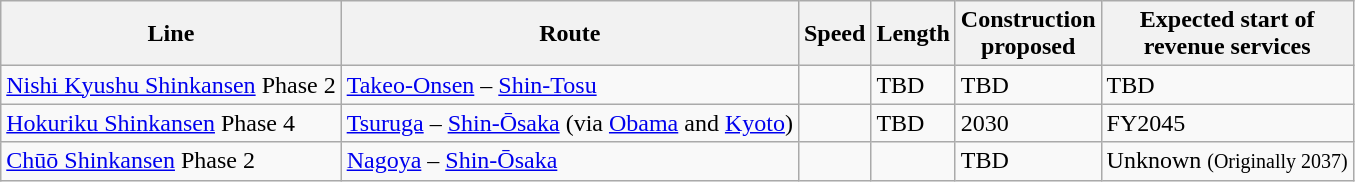<table class="wikitable">
<tr>
<th>Line</th>
<th>Route</th>
<th>Speed</th>
<th>Length</th>
<th>Construction<br>proposed</th>
<th>Expected start of<br>revenue services</th>
</tr>
<tr>
<td><a href='#'>Nishi Kyushu Shinkansen</a> Phase 2</td>
<td><a href='#'>Takeo-Onsen</a> – <a href='#'>Shin-Tosu</a></td>
<td></td>
<td>TBD</td>
<td>TBD</td>
<td>TBD</td>
</tr>
<tr>
<td><a href='#'>Hokuriku Shinkansen</a> Phase 4</td>
<td><a href='#'>Tsuruga</a> – <a href='#'>Shin-Ōsaka</a> (via <a href='#'>Obama</a> and <a href='#'>Kyoto</a>)</td>
<td></td>
<td>TBD</td>
<td>2030</td>
<td>FY2045</td>
</tr>
<tr>
<td><a href='#'>Chūō Shinkansen</a> Phase 2</td>
<td><a href='#'>Nagoya</a> – <a href='#'>Shin-Ōsaka</a></td>
<td></td>
<td></td>
<td>TBD</td>
<td>Unknown <small>(Originally 2037)</small></td>
</tr>
</table>
